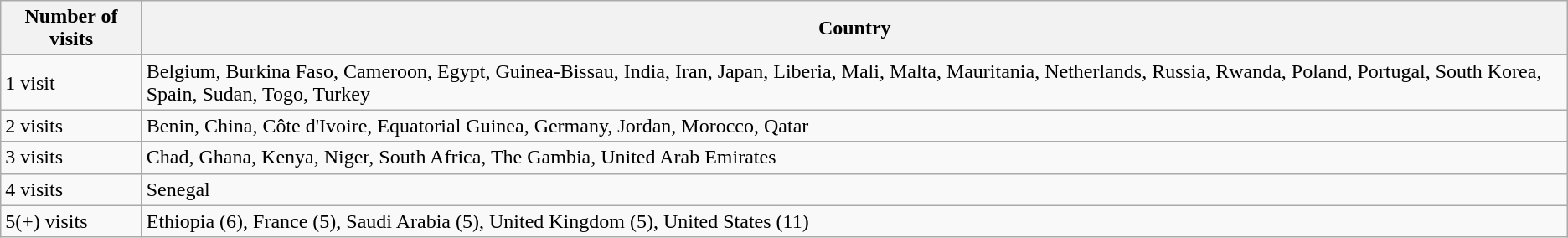<table class=wikitable>
<tr>
<th>Number of visits</th>
<th>Country</th>
</tr>
<tr>
<td>1 visit</td>
<td>Belgium, Burkina Faso, Cameroon, Egypt, Guinea-Bissau, India, Iran, Japan, Liberia, Mali, Malta, Mauritania, Netherlands, Russia, Rwanda, Poland, Portugal, South Korea, Spain, Sudan, Togo, Turkey</td>
</tr>
<tr>
<td>2 visits</td>
<td>Benin, China, Côte d'Ivoire, Equatorial Guinea, Germany, Jordan, Morocco, Qatar</td>
</tr>
<tr>
<td>3 visits</td>
<td>Chad, Ghana, Kenya, Niger, South Africa, The Gambia, United Arab Emirates</td>
</tr>
<tr>
<td>4 visits</td>
<td>Senegal</td>
</tr>
<tr>
<td>5(+) visits</td>
<td>Ethiopia (6), France (5), Saudi Arabia (5), United Kingdom (5), United States (11)</td>
</tr>
</table>
